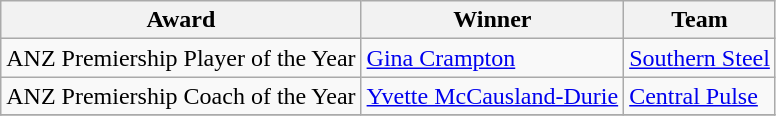<table class="wikitable collapsible">
<tr>
<th>Award</th>
<th>Winner</th>
<th>Team</th>
</tr>
<tr>
<td>ANZ Premiership Player of the Year</td>
<td><a href='#'>Gina Crampton</a></td>
<td><a href='#'>Southern Steel</a></td>
</tr>
<tr>
<td>ANZ Premiership Coach of the Year</td>
<td><a href='#'>Yvette McCausland-Durie</a></td>
<td><a href='#'>Central Pulse</a></td>
</tr>
<tr>
</tr>
</table>
